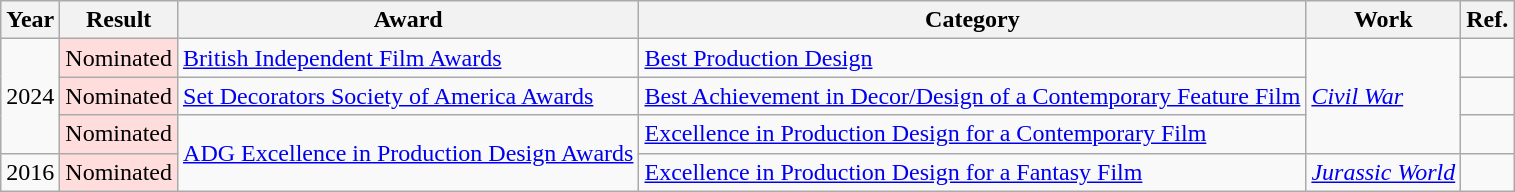<table class="wikitable">
<tr>
<th>Year</th>
<th>Result</th>
<th>Award</th>
<th>Category</th>
<th>Work</th>
<th>Ref.</th>
</tr>
<tr>
<td rowspan="3">2024</td>
<td style="background: #ffdddd">Nominated</td>
<td><a href='#'>British Independent Film Awards</a></td>
<td><a href='#'>Best Production Design</a></td>
<td rowspan="3"><em><a href='#'>Civil War</a></em></td>
<td></td>
</tr>
<tr>
<td style="background: #ffdddd">Nominated</td>
<td><a href='#'>Set Decorators Society of America Awards</a></td>
<td><a href='#'>Best Achievement in Decor/Design of a Contemporary Feature Film</a></td>
<td></td>
</tr>
<tr>
<td style="background: #ffdddd">Nominated</td>
<td rowspan="2"><a href='#'>ADG Excellence in Production Design Awards</a></td>
<td><a href='#'>Excellence in Production Design for a Contemporary Film</a></td>
<td></td>
</tr>
<tr>
<td>2016</td>
<td style="background: #ffdddd">Nominated</td>
<td><a href='#'>Excellence in Production Design for a Fantasy Film</a></td>
<td><em><a href='#'>Jurassic World</a></em></td>
<td></td>
</tr>
</table>
